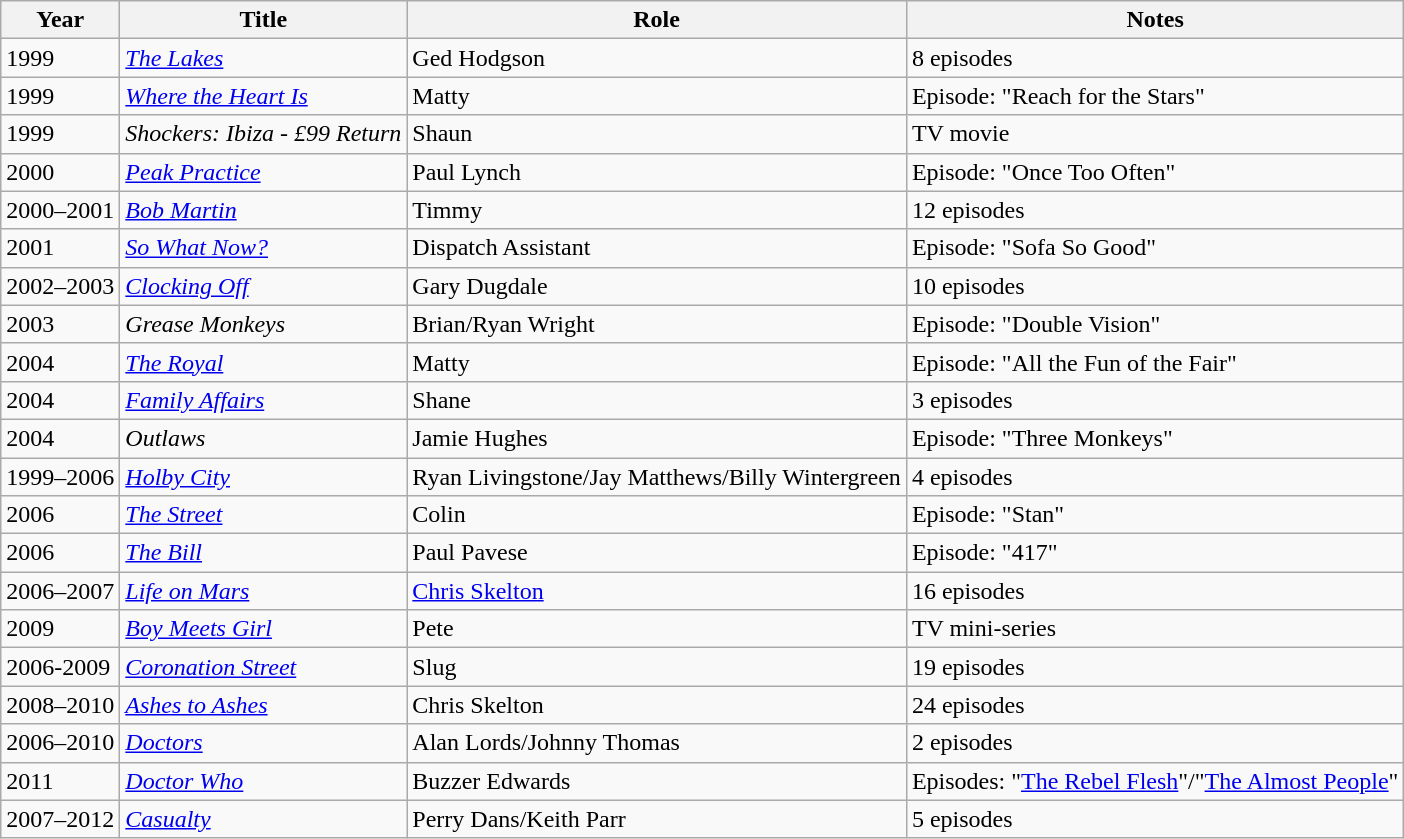<table class="wikitable sortable">
<tr>
<th>Year</th>
<th>Title</th>
<th>Role</th>
<th class="unsortable">Notes</th>
</tr>
<tr>
<td>1999</td>
<td><em><a href='#'>The Lakes</a></em></td>
<td>Ged Hodgson</td>
<td>8 episodes</td>
</tr>
<tr>
<td>1999</td>
<td><em><a href='#'>Where the Heart Is</a></em></td>
<td>Matty</td>
<td>Episode: "Reach for the Stars"</td>
</tr>
<tr>
<td>1999</td>
<td><em>Shockers: Ibiza - £99 Return</em></td>
<td>Shaun</td>
<td>TV movie</td>
</tr>
<tr>
<td>2000</td>
<td><em><a href='#'>Peak Practice</a></em></td>
<td>Paul Lynch</td>
<td>Episode: "Once Too Often"</td>
</tr>
<tr>
<td>2000–2001</td>
<td><em><a href='#'>Bob Martin</a></em></td>
<td>Timmy</td>
<td>12 episodes</td>
</tr>
<tr>
<td>2001</td>
<td><em><a href='#'>So What Now?</a></em></td>
<td>Dispatch Assistant</td>
<td>Episode: "Sofa So Good"</td>
</tr>
<tr>
<td>2002–2003</td>
<td><em><a href='#'>Clocking Off</a></em></td>
<td>Gary Dugdale</td>
<td>10 episodes</td>
</tr>
<tr>
<td>2003</td>
<td><em>Grease Monkeys</em></td>
<td>Brian/Ryan Wright</td>
<td>Episode: "Double Vision"</td>
</tr>
<tr>
<td>2004</td>
<td><em><a href='#'>The Royal</a></em></td>
<td>Matty</td>
<td>Episode: "All the Fun of the Fair"</td>
</tr>
<tr>
<td>2004</td>
<td><em><a href='#'>Family Affairs</a></em></td>
<td>Shane</td>
<td>3 episodes</td>
</tr>
<tr>
<td>2004</td>
<td><em>Outlaws</em></td>
<td>Jamie Hughes</td>
<td>Episode: "Three Monkeys"</td>
</tr>
<tr>
<td>1999–2006</td>
<td><em><a href='#'>Holby City</a></em></td>
<td>Ryan Livingstone/Jay Matthews/Billy Wintergreen</td>
<td>4 episodes</td>
</tr>
<tr>
<td>2006</td>
<td><em><a href='#'>The Street</a></em></td>
<td>Colin</td>
<td>Episode: "Stan"</td>
</tr>
<tr>
<td>2006</td>
<td><em><a href='#'>The Bill</a></em></td>
<td>Paul Pavese</td>
<td>Episode: "417"</td>
</tr>
<tr>
<td>2006–2007</td>
<td><em><a href='#'>Life on Mars</a></em></td>
<td><a href='#'>Chris Skelton</a></td>
<td>16 episodes</td>
</tr>
<tr>
<td>2009</td>
<td><em><a href='#'>Boy Meets Girl</a></em></td>
<td>Pete</td>
<td>TV mini-series</td>
</tr>
<tr>
<td>2006-2009</td>
<td><em><a href='#'>Coronation Street</a></em></td>
<td>Slug</td>
<td>19 episodes</td>
</tr>
<tr>
<td>2008–2010</td>
<td><em><a href='#'>Ashes to Ashes</a></em></td>
<td>Chris Skelton</td>
<td>24 episodes</td>
</tr>
<tr>
<td>2006–2010</td>
<td><em><a href='#'>Doctors</a></em></td>
<td>Alan Lords/Johnny Thomas</td>
<td>2 episodes</td>
</tr>
<tr>
<td>2011</td>
<td><em><a href='#'>Doctor Who</a></em></td>
<td>Buzzer Edwards</td>
<td>Episodes: "<a href='#'>The Rebel Flesh</a>"/"<a href='#'>The Almost People</a>"</td>
</tr>
<tr>
<td>2007–2012</td>
<td><em><a href='#'>Casualty</a></em></td>
<td>Perry Dans/Keith Parr</td>
<td>5 episodes</td>
</tr>
</table>
